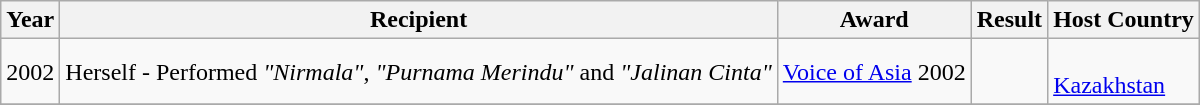<table class="wikitable">
<tr>
<th>Year</th>
<th>Recipient</th>
<th>Award</th>
<th>Result</th>
<th>Host Country</th>
</tr>
<tr>
<td rowspan="1">2002</td>
<td rowspan="1">Herself - Performed <em>"Nirmala"</em>, <em>"Purnama Merindu"</em> and <em>"Jalinan Cinta"</em></td>
<td rowspan="1"><a href='#'>Voice of Asia</a> 2002</td>
<td></td>
<td rowspan="1"> <br> <a href='#'>Kazakhstan</a></td>
</tr>
<tr>
</tr>
</table>
